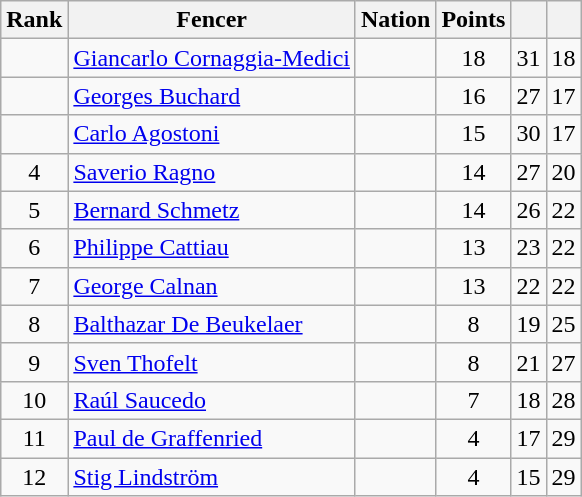<table class="wikitable sortable" style="text-align:center">
<tr>
<th>Rank</th>
<th>Fencer</th>
<th>Nation</th>
<th>Points</th>
<th></th>
<th></th>
</tr>
<tr>
<td></td>
<td align=left><a href='#'>Giancarlo Cornaggia-Medici</a></td>
<td align=left></td>
<td>18</td>
<td>31</td>
<td>18</td>
</tr>
<tr>
<td></td>
<td align=left><a href='#'>Georges Buchard</a></td>
<td align=left></td>
<td>16</td>
<td>27</td>
<td>17</td>
</tr>
<tr>
<td></td>
<td align=left><a href='#'>Carlo Agostoni</a></td>
<td align=left></td>
<td>15</td>
<td>30</td>
<td>17</td>
</tr>
<tr>
<td>4</td>
<td align=left><a href='#'>Saverio Ragno</a></td>
<td align=left></td>
<td>14</td>
<td>27</td>
<td>20</td>
</tr>
<tr>
<td>5</td>
<td align=left><a href='#'>Bernard Schmetz</a></td>
<td align=left></td>
<td>14</td>
<td>26</td>
<td>22</td>
</tr>
<tr>
<td>6</td>
<td align=left><a href='#'>Philippe Cattiau</a></td>
<td align=left></td>
<td>13</td>
<td>23</td>
<td>22</td>
</tr>
<tr>
<td>7</td>
<td align=left><a href='#'>George Calnan</a></td>
<td align=left></td>
<td>13</td>
<td>22</td>
<td>22</td>
</tr>
<tr>
<td>8</td>
<td align=left><a href='#'>Balthazar De Beukelaer</a></td>
<td align=left></td>
<td>8</td>
<td>19</td>
<td>25</td>
</tr>
<tr>
<td>9</td>
<td align=left><a href='#'>Sven Thofelt</a></td>
<td align=left></td>
<td>8</td>
<td>21</td>
<td>27</td>
</tr>
<tr>
<td>10</td>
<td align=left><a href='#'>Raúl Saucedo</a></td>
<td align=left></td>
<td>7</td>
<td>18</td>
<td>28</td>
</tr>
<tr>
<td>11</td>
<td align=left><a href='#'>Paul de Graffenried</a></td>
<td align=left></td>
<td>4</td>
<td>17</td>
<td>29</td>
</tr>
<tr>
<td>12</td>
<td align=left><a href='#'>Stig Lindström</a></td>
<td align=left></td>
<td>4</td>
<td>15</td>
<td>29</td>
</tr>
</table>
